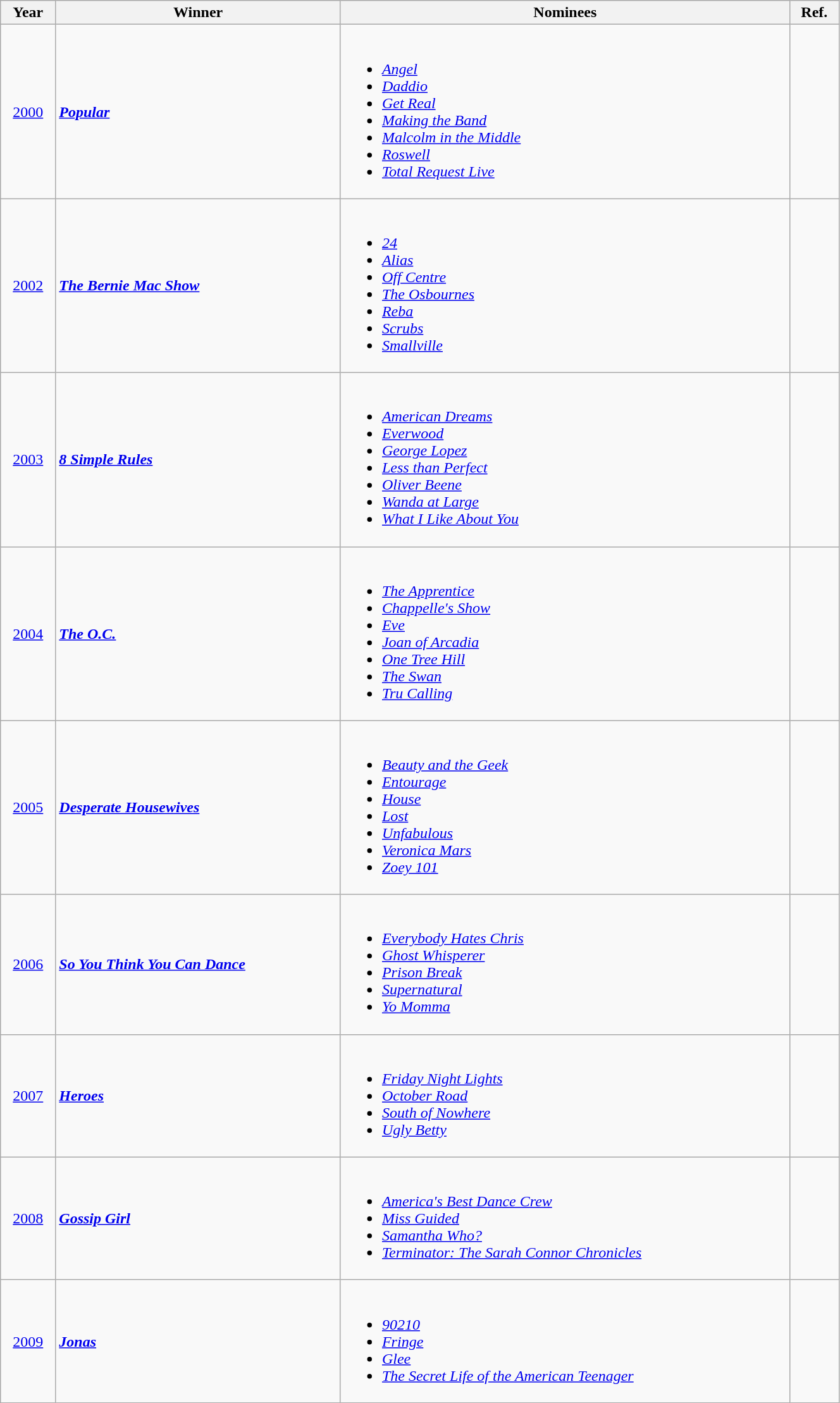<table class="wikitable" width=70%>
<tr>
<th>Year</th>
<th>Winner</th>
<th>Nominees</th>
<th>Ref.</th>
</tr>
<tr>
<td align="center"><a href='#'>2000</a></td>
<td><strong><em><a href='#'>Popular</a></em></strong></td>
<td><br><ul><li><em><a href='#'>Angel</a></em></li><li><em><a href='#'>Daddio</a></em></li><li><em><a href='#'>Get Real</a></em></li><li><em><a href='#'>Making the Band</a></em></li><li><em><a href='#'>Malcolm in the Middle</a></em></li><li><em><a href='#'>Roswell</a></em></li><li><em><a href='#'>Total Request Live</a></em></li></ul></td>
<td align="center"></td>
</tr>
<tr>
<td align="center"><a href='#'>2002</a></td>
<td><strong><em><a href='#'>The Bernie Mac Show</a></em></strong></td>
<td><br><ul><li><em><a href='#'>24</a></em></li><li><em><a href='#'>Alias</a></em></li><li><em><a href='#'>Off Centre</a></em></li><li><em><a href='#'>The Osbournes</a></em></li><li><em><a href='#'>Reba</a></em></li><li><em><a href='#'>Scrubs</a></em></li><li><em><a href='#'>Smallville</a></em></li></ul></td>
<td align="center"></td>
</tr>
<tr>
<td align="center"><a href='#'>2003</a></td>
<td><strong><em><a href='#'>8 Simple Rules</a></em></strong></td>
<td><br><ul><li><em><a href='#'>American Dreams</a></em></li><li><em><a href='#'>Everwood</a></em></li><li><em><a href='#'>George Lopez</a></em></li><li><em><a href='#'>Less than Perfect</a></em></li><li><em><a href='#'>Oliver Beene</a></em></li><li><em><a href='#'>Wanda at Large</a></em></li><li><em><a href='#'>What I Like About You</a></em></li></ul></td>
<td align="center"></td>
</tr>
<tr>
<td align="center"><a href='#'>2004</a></td>
<td><strong><em><a href='#'>The O.C.</a></em></strong></td>
<td><br><ul><li><em><a href='#'>The Apprentice</a></em></li><li><em><a href='#'>Chappelle's Show</a></em></li><li><em><a href='#'>Eve</a></em></li><li><em><a href='#'>Joan of Arcadia</a></em></li><li><em><a href='#'>One Tree Hill</a></em></li><li><em><a href='#'>The Swan</a></em></li><li><em><a href='#'>Tru Calling</a></em></li></ul></td>
<td align="center"></td>
</tr>
<tr>
<td align="center"><a href='#'>2005</a></td>
<td><strong><em><a href='#'>Desperate Housewives</a></em></strong></td>
<td><br><ul><li><em><a href='#'>Beauty and the Geek</a></em></li><li><em><a href='#'>Entourage</a></em></li><li><em><a href='#'>House</a></em></li><li><em><a href='#'>Lost</a></em></li><li><em><a href='#'>Unfabulous</a></em></li><li><em><a href='#'>Veronica Mars</a></em></li><li><em><a href='#'>Zoey 101</a></em></li></ul></td>
<td align="center"></td>
</tr>
<tr>
<td align="center"><a href='#'>2006</a></td>
<td><strong><em><a href='#'>So You Think You Can Dance</a></em></strong></td>
<td><br><ul><li><em><a href='#'>Everybody Hates Chris</a></em></li><li><em><a href='#'>Ghost Whisperer</a></em></li><li><em><a href='#'>Prison Break</a></em></li><li><em><a href='#'>Supernatural</a></em></li><li><em><a href='#'>Yo Momma</a></em></li></ul></td>
<td align="center"></td>
</tr>
<tr>
<td align="center"><a href='#'>2007</a></td>
<td><strong><em><a href='#'>Heroes</a></em></strong></td>
<td><br><ul><li><em><a href='#'>Friday Night Lights</a></em></li><li><em><a href='#'>October Road</a></em></li><li><em><a href='#'>South of Nowhere</a></em></li><li><em><a href='#'>Ugly Betty</a></em></li></ul></td>
<td align="center"></td>
</tr>
<tr>
<td align="center"><a href='#'>2008</a></td>
<td><strong><em><a href='#'>Gossip Girl</a></em></strong></td>
<td><br><ul><li><em><a href='#'>America's Best Dance Crew</a></em></li><li><em><a href='#'>Miss Guided</a></em></li><li><em><a href='#'>Samantha Who?</a></em></li><li><em><a href='#'>Terminator: The Sarah Connor Chronicles</a></em></li></ul></td>
<td align="center"></td>
</tr>
<tr>
<td align="center"><a href='#'>2009</a></td>
<td><strong><em><a href='#'>Jonas</a></em></strong></td>
<td><br><ul><li><em><a href='#'>90210</a></em></li><li><em><a href='#'>Fringe</a></em></li><li><em><a href='#'>Glee</a></em></li><li><em><a href='#'>The Secret Life of the American Teenager</a></em></li></ul></td>
<td align="center"></td>
</tr>
</table>
